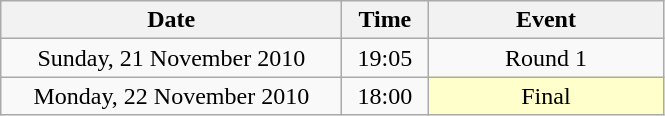<table class = "wikitable" style="text-align:center;">
<tr>
<th width=220>Date</th>
<th width=50>Time</th>
<th width=150>Event</th>
</tr>
<tr>
<td>Sunday, 21 November 2010</td>
<td>19:05</td>
<td>Round 1</td>
</tr>
<tr>
<td>Monday, 22 November 2010</td>
<td>18:00</td>
<td bgcolor=ffffcc>Final</td>
</tr>
</table>
